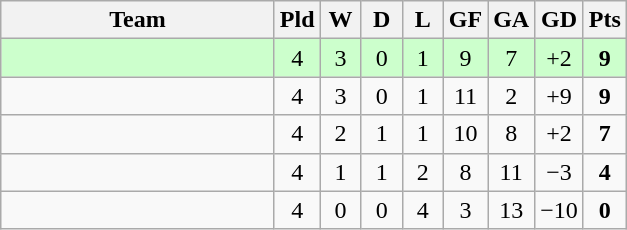<table class="wikitable" style="text-align: center;">
<tr>
<th width="175">Team</th>
<th width="20">Pld</th>
<th width="20">W</th>
<th width="20">D</th>
<th width="20">L</th>
<th width="20">GF</th>
<th width="20">GA</th>
<th width="20">GD</th>
<th width="20">Pts</th>
</tr>
<tr bgcolor=ccffcc>
<td align=left></td>
<td>4</td>
<td>3</td>
<td>0</td>
<td>1</td>
<td>9</td>
<td>7</td>
<td>+2</td>
<td><strong>9</strong></td>
</tr>
<tr>
<td align=left></td>
<td>4</td>
<td>3</td>
<td>0</td>
<td>1</td>
<td>11</td>
<td>2</td>
<td>+9</td>
<td><strong>9</strong></td>
</tr>
<tr>
<td align=left></td>
<td>4</td>
<td>2</td>
<td>1</td>
<td>1</td>
<td>10</td>
<td>8</td>
<td>+2</td>
<td><strong>7</strong></td>
</tr>
<tr>
<td align=left></td>
<td>4</td>
<td>1</td>
<td>1</td>
<td>2</td>
<td>8</td>
<td>11</td>
<td>−3</td>
<td><strong>4</strong></td>
</tr>
<tr>
<td align=left></td>
<td>4</td>
<td>0</td>
<td>0</td>
<td>4</td>
<td>3</td>
<td>13</td>
<td>−10</td>
<td><strong>0</strong></td>
</tr>
</table>
